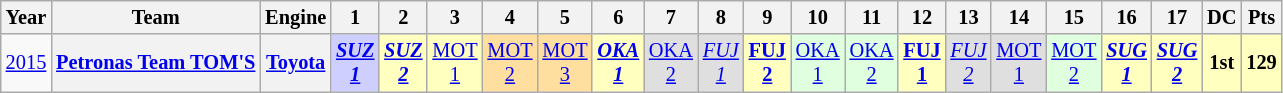<table class="wikitable" style="text-align:center; font-size:85%">
<tr>
<th>Year</th>
<th>Team</th>
<th>Engine</th>
<th>1</th>
<th>2</th>
<th>3</th>
<th>4</th>
<th>5</th>
<th>6</th>
<th>7</th>
<th>8</th>
<th>9</th>
<th>10</th>
<th>11</th>
<th>12</th>
<th>13</th>
<th>14</th>
<th>15</th>
<th>16</th>
<th>17</th>
<th>DC</th>
<th>Pts</th>
</tr>
<tr>
<td><a href='#'>2015</a></td>
<th><a href='#'>Petronas Team TOM'S</a></th>
<th><a href='#'>Toyota</a></th>
<td style="background:#cfcfff;"><strong><em><a href='#'>SUZ<br>1</a></em></strong><br></td>
<td style="background:#ffffbf;"><strong><em><a href='#'>SUZ<br>2</a></em></strong><br></td>
<td style="background:#ffffbf;"><a href='#'>MOT<br>1</a><br></td>
<td style="background:#ffdf9f;"><a href='#'>MOT<br>2</a><br></td>
<td style="background:#ffdf9f;"><a href='#'>MOT<br>3</a><br></td>
<td style="background:#ffffbf;"><strong><em><a href='#'>OKA<br>1</a></em></strong><br></td>
<td style="background:#dfdfdf;"><a href='#'>OKA<br>2</a><br></td>
<td style="background:#dfdfdf;"><em><a href='#'>FUJ<br>1</a></em><br></td>
<td style="background:#ffffbf;"><strong><a href='#'>FUJ<br>2</a></strong><br></td>
<td style="background:#dfffdf;"><a href='#'>OKA<br>1</a><br></td>
<td style="background:#dfffdf;"><a href='#'>OKA<br>2</a><br></td>
<td style="background:#ffffbf;"><strong><a href='#'>FUJ<br>1</a></strong><br></td>
<td style="background:#dfdfdf;"><em><a href='#'>FUJ<br>2</a></em><br></td>
<td style="background:#dfdfdf;"><a href='#'>MOT<br>1</a><br></td>
<td style="background:#dfffdf;"><a href='#'>MOT<br>2</a><br></td>
<td style="background:#ffffbf;"><strong><em><a href='#'>SUG<br>1</a></em></strong><br></td>
<td style="background:#ffffbf;"><strong><em><a href='#'>SUG<br>2</a></em></strong><br></td>
<th style="background:#ffffbf;">1st</th>
<th style="background:#ffffbf;">129</th>
</tr>
</table>
